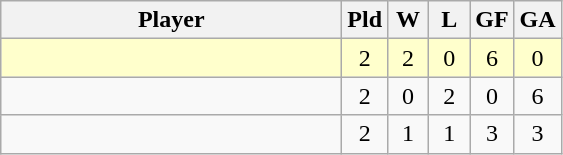<table class=wikitable style="text-align:center">
<tr>
<th width=220>Player</th>
<th width=20>Pld</th>
<th width=20>W</th>
<th width=20>L</th>
<th width=20>GF</th>
<th width=20>GA</th>
</tr>
<tr bgcolor=#ffffcc>
<td align=left></td>
<td>2</td>
<td>2</td>
<td>0</td>
<td>6</td>
<td>0</td>
</tr>
<tr>
<td align=left></td>
<td>2</td>
<td>0</td>
<td>2</td>
<td>0</td>
<td>6</td>
</tr>
<tr>
<td align=left></td>
<td>2</td>
<td>1</td>
<td>1</td>
<td>3</td>
<td>3</td>
</tr>
</table>
